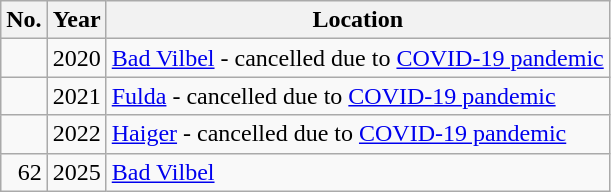<table class="wikitable">
<tr>
<th>No.</th>
<th>Year</th>
<th>Location</th>
</tr>
<tr>
<td></td>
<td>2020</td>
<td><a href='#'>Bad Vilbel</a> - cancelled due to <a href='#'>COVID-19 pandemic</a></td>
</tr>
<tr>
<td></td>
<td>2021</td>
<td><a href='#'>Fulda</a> - cancelled due to <a href='#'>COVID-19 pandemic</a></td>
</tr>
<tr>
<td></td>
<td>2022</td>
<td><a href='#'>Haiger</a> - cancelled due to <a href='#'>COVID-19 pandemic</a></td>
</tr>
<tr>
<td align="right">62</td>
<td>2025</td>
<td><a href='#'>Bad Vilbel</a></td>
</tr>
</table>
